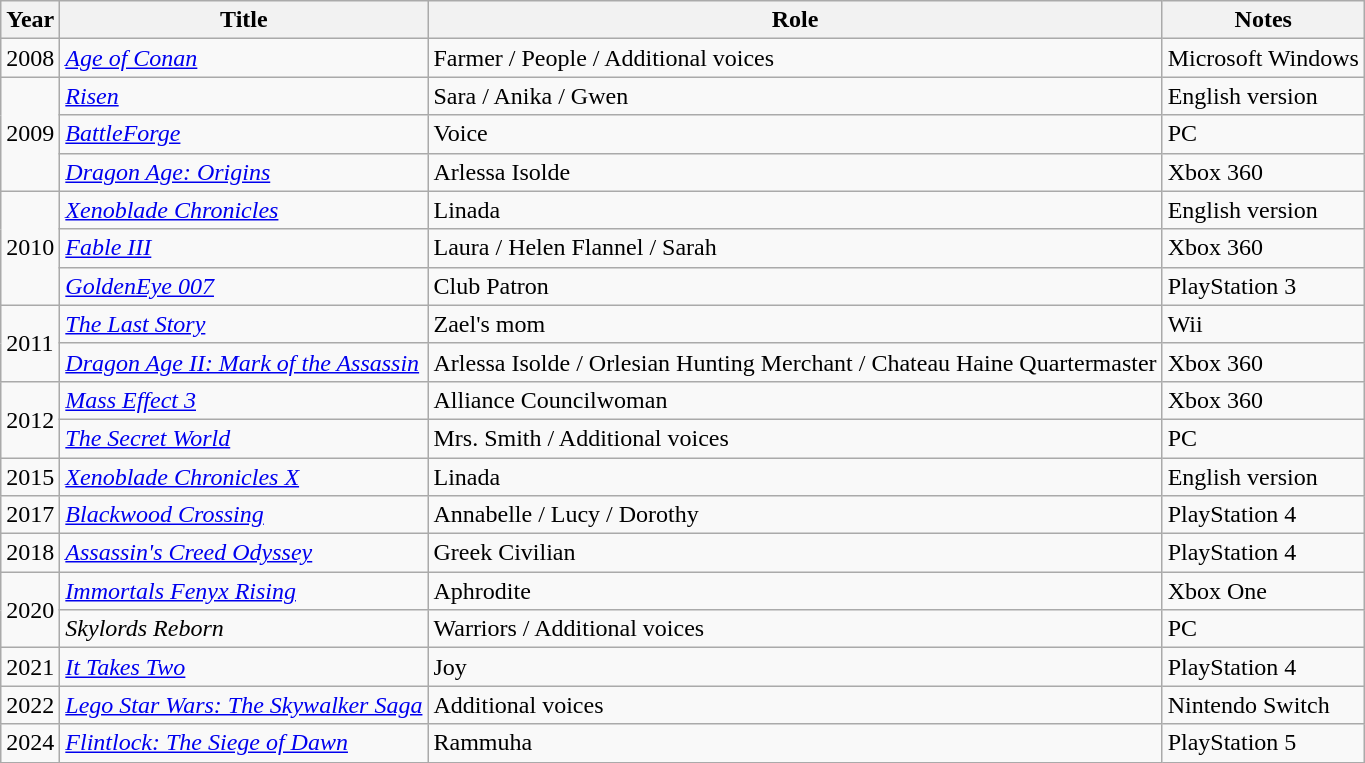<table class="wikitable sortable plainrowheaders">
<tr>
<th>Year</th>
<th>Title</th>
<th>Role</th>
<th class="unsortable">Notes</th>
</tr>
<tr>
<td>2008</td>
<td><em><a href='#'>Age of Conan</a></em></td>
<td>Farmer / People / Additional voices</td>
<td>Microsoft Windows</td>
</tr>
<tr>
<td rowspan="3">2009</td>
<td><em><a href='#'>Risen</a></em></td>
<td>Sara / Anika / Gwen</td>
<td>English version</td>
</tr>
<tr>
<td><em><a href='#'>BattleForge</a></em></td>
<td>Voice</td>
<td>PC</td>
</tr>
<tr>
<td><em><a href='#'>Dragon Age: Origins</a></em></td>
<td>Arlessa Isolde</td>
<td>Xbox 360</td>
</tr>
<tr>
<td rowspan="3">2010</td>
<td><em><a href='#'>Xenoblade Chronicles</a></em></td>
<td>Linada</td>
<td>English version</td>
</tr>
<tr>
<td><em><a href='#'>Fable III</a></em></td>
<td>Laura / Helen Flannel / Sarah</td>
<td>Xbox 360</td>
</tr>
<tr>
<td><em><a href='#'>GoldenEye 007</a></em></td>
<td>Club Patron</td>
<td>PlayStation 3</td>
</tr>
<tr>
<td rowspan="2">2011</td>
<td><em><a href='#'>The Last Story</a></em></td>
<td>Zael's mom</td>
<td>Wii</td>
</tr>
<tr>
<td><em><a href='#'>Dragon Age II: Mark of the Assassin</a></em></td>
<td>Arlessa Isolde / Orlesian Hunting Merchant / Chateau Haine Quartermaster</td>
<td>Xbox 360</td>
</tr>
<tr>
<td rowspan="2">2012</td>
<td><em><a href='#'>Mass Effect 3</a></em></td>
<td>Alliance Councilwoman</td>
<td>Xbox 360</td>
</tr>
<tr>
<td><em><a href='#'>The Secret World</a></em></td>
<td>Mrs. Smith / Additional voices</td>
<td>PC</td>
</tr>
<tr>
<td>2015</td>
<td><em><a href='#'>Xenoblade Chronicles X</a></em></td>
<td>Linada</td>
<td>English version</td>
</tr>
<tr>
<td>2017</td>
<td><em><a href='#'>Blackwood Crossing</a></em></td>
<td>Annabelle / Lucy / Dorothy</td>
<td>PlayStation 4</td>
</tr>
<tr>
<td>2018</td>
<td><em><a href='#'>Assassin's Creed Odyssey</a></em></td>
<td>Greek Civilian</td>
<td>PlayStation 4</td>
</tr>
<tr>
<td rowspan="2">2020</td>
<td><em><a href='#'>Immortals Fenyx Rising</a></em></td>
<td>Aphrodite</td>
<td>Xbox One</td>
</tr>
<tr>
<td><em>Skylords Reborn</em></td>
<td>Warriors / Additional voices</td>
<td>PC</td>
</tr>
<tr>
<td>2021</td>
<td><em><a href='#'>It Takes Two</a></em></td>
<td>Joy</td>
<td>PlayStation 4</td>
</tr>
<tr>
<td>2022</td>
<td><em><a href='#'>Lego Star Wars: The Skywalker Saga</a></em></td>
<td>Additional voices</td>
<td>Nintendo Switch</td>
</tr>
<tr>
<td>2024</td>
<td><em><a href='#'>Flintlock: The Siege of Dawn</a></em></td>
<td>Rammuha</td>
<td>PlayStation 5</td>
</tr>
</table>
